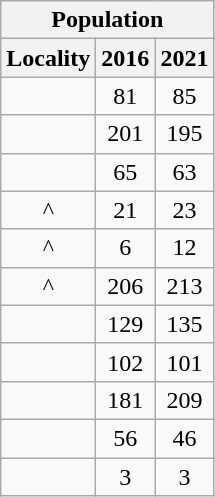<table class="wikitable" style="text-align:center;">
<tr>
<th colspan="3" style="text-align:center;  font-weight:bold">Population</th>
</tr>
<tr>
<th style="text-align:center; background:  font-weight:bold">Locality</th>
<th style="text-align:center; background:  font-weight:bold"><strong>2016</strong></th>
<th style="text-align:center; background:  font-weight:bold"><strong>2021</strong></th>
</tr>
<tr>
<td></td>
<td>81</td>
<td>85</td>
</tr>
<tr>
<td></td>
<td>201</td>
<td>195</td>
</tr>
<tr>
<td></td>
<td>65</td>
<td>63</td>
</tr>
<tr>
<td>^</td>
<td>21</td>
<td>23</td>
</tr>
<tr>
<td>^</td>
<td>6</td>
<td>12</td>
</tr>
<tr>
<td>^</td>
<td>206</td>
<td>213</td>
</tr>
<tr>
<td></td>
<td>129</td>
<td>135</td>
</tr>
<tr>
<td></td>
<td>102</td>
<td>101</td>
</tr>
<tr>
<td></td>
<td>181</td>
<td>209</td>
</tr>
<tr>
<td></td>
<td>56</td>
<td>46</td>
</tr>
<tr>
<td></td>
<td>3</td>
<td>3</td>
</tr>
</table>
